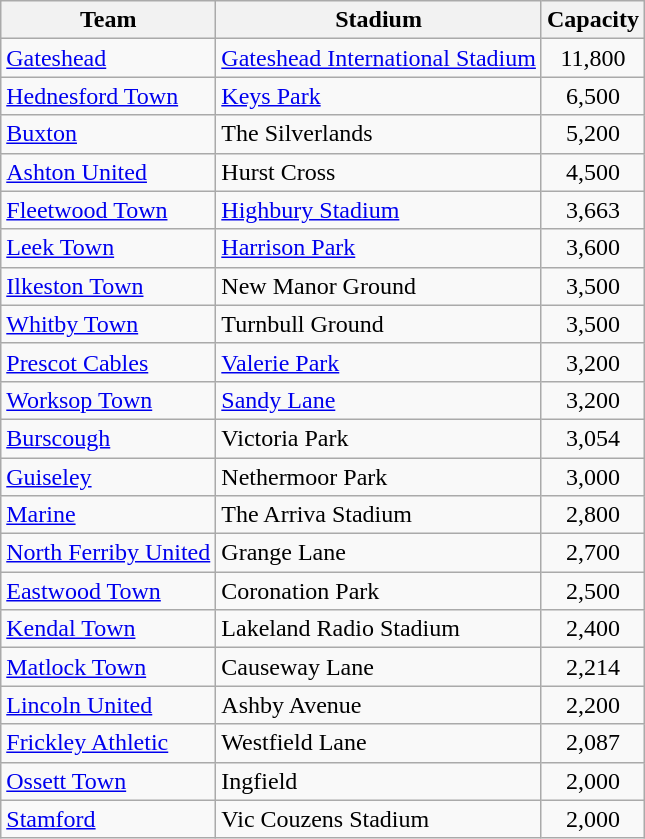<table class="wikitable sortable">
<tr>
<th>Team</th>
<th>Stadium</th>
<th>Capacity</th>
</tr>
<tr>
<td><a href='#'>Gateshead</a></td>
<td><a href='#'>Gateshead International Stadium</a></td>
<td align="center">11,800</td>
</tr>
<tr>
<td><a href='#'>Hednesford Town</a></td>
<td><a href='#'>Keys Park</a></td>
<td align="center">6,500</td>
</tr>
<tr>
<td><a href='#'>Buxton</a></td>
<td>The Silverlands</td>
<td align="center">5,200</td>
</tr>
<tr>
<td><a href='#'>Ashton United</a></td>
<td>Hurst Cross</td>
<td align="center">4,500</td>
</tr>
<tr>
<td><a href='#'>Fleetwood Town</a></td>
<td><a href='#'>Highbury Stadium</a></td>
<td align="center">3,663</td>
</tr>
<tr>
<td><a href='#'>Leek Town</a></td>
<td><a href='#'>Harrison Park</a></td>
<td align="center">3,600</td>
</tr>
<tr>
<td><a href='#'>Ilkeston Town</a></td>
<td>New Manor Ground</td>
<td align="center">3,500</td>
</tr>
<tr>
<td><a href='#'>Whitby Town</a></td>
<td>Turnbull Ground</td>
<td align="center">3,500</td>
</tr>
<tr>
<td><a href='#'>Prescot Cables</a></td>
<td><a href='#'>Valerie Park</a></td>
<td align="center">3,200</td>
</tr>
<tr>
<td><a href='#'>Worksop Town</a></td>
<td><a href='#'>Sandy Lane</a></td>
<td align="center">3,200</td>
</tr>
<tr>
<td><a href='#'>Burscough</a></td>
<td>Victoria Park</td>
<td align="center">3,054</td>
</tr>
<tr>
<td><a href='#'>Guiseley</a></td>
<td>Nethermoor Park</td>
<td align="center">3,000</td>
</tr>
<tr>
<td><a href='#'>Marine</a></td>
<td>The Arriva Stadium</td>
<td align="center">2,800</td>
</tr>
<tr>
<td><a href='#'>North Ferriby United</a></td>
<td>Grange Lane</td>
<td align="center">2,700</td>
</tr>
<tr>
<td><a href='#'>Eastwood Town</a></td>
<td>Coronation Park</td>
<td align="center">2,500</td>
</tr>
<tr>
<td><a href='#'>Kendal Town</a></td>
<td>Lakeland Radio Stadium</td>
<td align="center">2,400</td>
</tr>
<tr>
<td><a href='#'>Matlock Town</a></td>
<td>Causeway Lane</td>
<td align="center">2,214</td>
</tr>
<tr>
<td><a href='#'>Lincoln United</a></td>
<td>Ashby Avenue</td>
<td align="center">2,200</td>
</tr>
<tr>
<td><a href='#'>Frickley Athletic</a></td>
<td>Westfield Lane</td>
<td align="center">2,087</td>
</tr>
<tr>
<td><a href='#'>Ossett Town</a></td>
<td>Ingfield</td>
<td align="center">2,000</td>
</tr>
<tr>
<td><a href='#'>Stamford</a></td>
<td>Vic Couzens Stadium</td>
<td align="center">2,000</td>
</tr>
</table>
